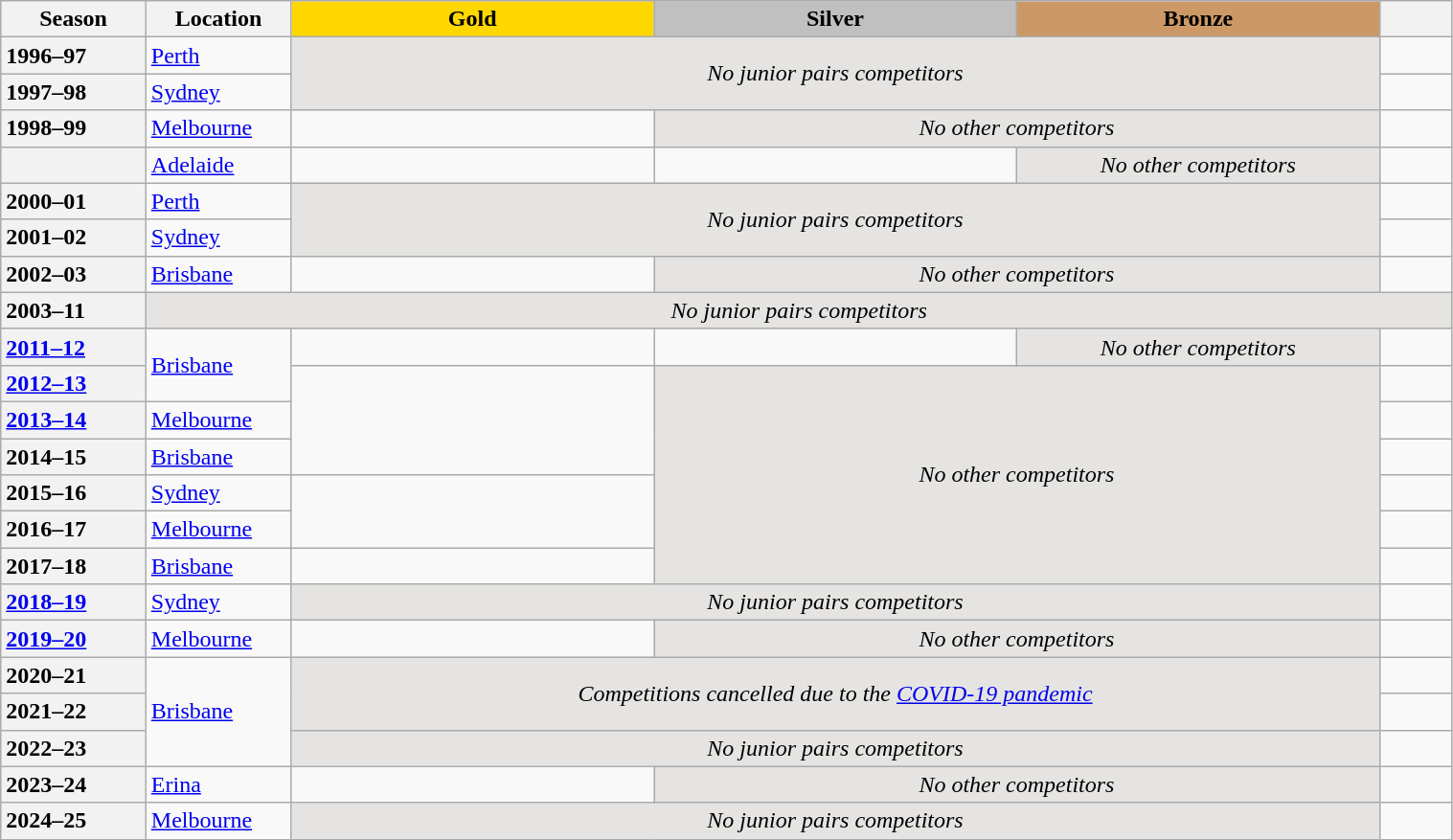<table class="wikitable unsortable" style="text-align:left; width:80%">
<tr>
<th scope="col" style="text-align:center; width:10%">Season</th>
<th scope="col" style="text-align:center; width:10%">Location</th>
<th scope="col" style="text-align:center; width:25%; background:gold">Gold</th>
<th scope="col" style="text-align:center; width:25%; background:silver">Silver</th>
<th scope="col" style="text-align:center; width:25%; background:#c96">Bronze</th>
<th scope="col" style="text-align:center; width:5%"></th>
</tr>
<tr>
<th scope="row" style="text-align:left">1996–97</th>
<td><a href='#'>Perth</a></td>
<td colspan="3" rowspan="2" align="center" bgcolor="e5e4e2"><em>No junior pairs competitors</em></td>
<td></td>
</tr>
<tr>
<th scope="row" style="text-align:left">1997–98</th>
<td><a href='#'>Sydney</a></td>
<td></td>
</tr>
<tr>
<th scope="row" style="text-align:left">1998–99</th>
<td><a href='#'>Melbourne</a></td>
<td></td>
<td colspan="2" align="center" bgcolor="e5e4e2"><em>No other competitors</em></td>
<td></td>
</tr>
<tr>
<th scope="row" style="text-align:left"></th>
<td><a href='#'>Adelaide</a></td>
<td></td>
<td></td>
<td align="center" bgcolor="e5e4e2"><em>No other competitors</em></td>
<td></td>
</tr>
<tr>
<th scope="row" style="text-align:left">2000–01</th>
<td><a href='#'>Perth</a></td>
<td colspan="3" rowspan="2" align="center" bgcolor="e5e4e2"><em>No junior pairs competitors</em></td>
<td></td>
</tr>
<tr>
<th scope="row" style="text-align:left">2001–02</th>
<td><a href='#'>Sydney</a></td>
<td></td>
</tr>
<tr>
<th scope="row" style="text-align:left">2002–03</th>
<td><a href='#'>Brisbane</a></td>
<td></td>
<td colspan="2" align="center" bgcolor="e5e4e2"><em>No other competitors</em></td>
<td></td>
</tr>
<tr>
<th scope="row" style="text-align:left">2003–11</th>
<td colspan="5" align="center" bgcolor="e5e4e2"><em>No junior pairs competitors</em></td>
</tr>
<tr>
<th scope="row" style="text-align:left"><a href='#'>2011–12</a></th>
<td rowspan="2"><a href='#'>Brisbane</a></td>
<td></td>
<td></td>
<td align="center" bgcolor="e5e4e2"><em>No other competitors</em></td>
<td></td>
</tr>
<tr>
<th scope="row" style="text-align:left"><a href='#'>2012–13</a></th>
<td rowspan="3"></td>
<td colspan="2" rowspan="6" align="center" bgcolor="e5e4e2"><em>No other competitors</em></td>
<td></td>
</tr>
<tr>
<th scope="row" style="text-align:left"><a href='#'>2013–14</a></th>
<td><a href='#'>Melbourne</a></td>
<td></td>
</tr>
<tr>
<th scope="row" style="text-align:left">2014–15</th>
<td><a href='#'>Brisbane</a></td>
<td></td>
</tr>
<tr>
<th scope="row" style="text-align:left">2015–16</th>
<td><a href='#'>Sydney</a></td>
<td rowspan="2"></td>
<td></td>
</tr>
<tr>
<th scope="row" style="text-align:left">2016–17</th>
<td><a href='#'>Melbourne</a></td>
<td></td>
</tr>
<tr>
<th scope="row" style="text-align:left">2017–18</th>
<td><a href='#'>Brisbane</a></td>
<td></td>
<td></td>
</tr>
<tr>
<th scope="row" style="text-align:left"><a href='#'>2018–19</a></th>
<td><a href='#'>Sydney</a></td>
<td colspan="3" align="center" bgcolor="e5e4e2"><em>No junior pairs competitors</em></td>
<td></td>
</tr>
<tr>
<th scope="row" style="text-align:left"><a href='#'>2019–20</a></th>
<td><a href='#'>Melbourne</a></td>
<td></td>
<td colspan="2" align="center" bgcolor="e5e4e2"><em>No other competitors</em></td>
<td></td>
</tr>
<tr>
<th scope="row" style="text-align:left">2020–21</th>
<td rowspan="3"><a href='#'>Brisbane</a></td>
<td colspan="3" rowspan="2" align="center" bgcolor="e5e4e2"><em>Competitions cancelled due to the <a href='#'>COVID-19 pandemic</a></em></td>
<td></td>
</tr>
<tr>
<th scope="row" style="text-align:left">2021–22</th>
<td></td>
</tr>
<tr>
<th scope="row" style="text-align:left">2022–23</th>
<td colspan="3" align="center" bgcolor="e5e4e2"><em>No junior pairs competitors</em></td>
<td></td>
</tr>
<tr>
<th scope="row" style="text-align:left">2023–24</th>
<td><a href='#'>Erina</a></td>
<td></td>
<td colspan=2 align="center" bgcolor="e5e4e2"><em>No other competitors</em></td>
<td></td>
</tr>
<tr>
<th scope="row" style="text-align:left">2024–25</th>
<td><a href='#'>Melbourne</a></td>
<td colspan="3" align="center" bgcolor="e5e4e2"><em>No junior pairs competitors</em></td>
<td></td>
</tr>
</table>
